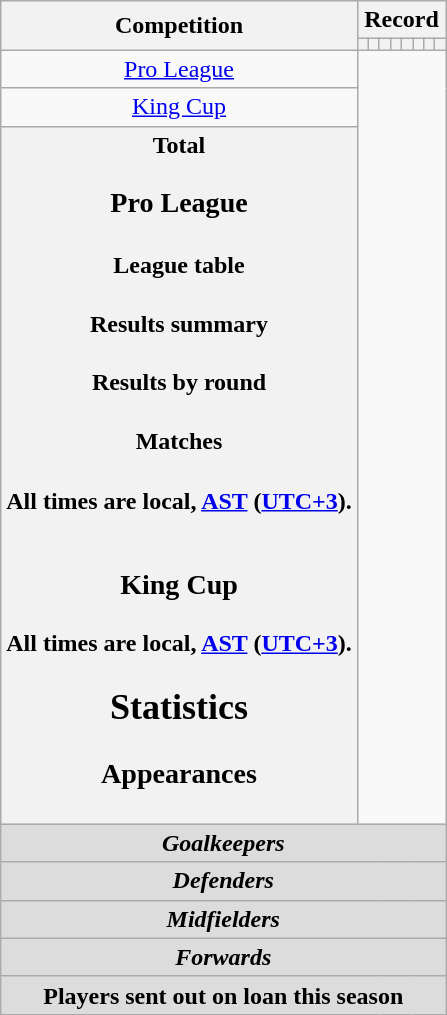<table class="wikitable" style="text-align: center">
<tr>
<th rowspan=2>Competition</th>
<th colspan=8>Record</th>
</tr>
<tr>
<th></th>
<th></th>
<th></th>
<th></th>
<th></th>
<th></th>
<th></th>
<th></th>
</tr>
<tr>
<td><a href='#'>Pro League</a><br></td>
</tr>
<tr>
<td><a href='#'>King Cup</a><br></td>
</tr>
<tr>
<th>Total<br>
<h3>Pro League</h3><h4>League table</h4><h4>Results summary</h4>
<h4>Results by round</h4><h4>Matches</h4>All times are local, <a href='#'>AST</a> (<a href='#'>UTC+3</a>).<br>


<br>




























<h3>King Cup</h3>
All times are local, <a href='#'>AST</a> (<a href='#'>UTC+3</a>).<br>


<h2>Statistics</h2><h3>Appearances</h3></th>
</tr>
<tr>
<th colspan=10 style=background:#dcdcdc; text-align:center><em>Goalkeepers</em><br>

</th>
</tr>
<tr>
<th colspan=10 style=background:#dcdcdc; text-align:center><em>Defenders</em><br>








</th>
</tr>
<tr>
<th colspan=10 style=background:#dcdcdc; text-align:center><em>Midfielders</em><br>











</th>
</tr>
<tr>
<th colspan=10 style=background:#dcdcdc; text-align:center><em>Forwards</em><br>
</th>
</tr>
<tr>
<th colspan=10 style=background:#dcdcdc; text-align:center>Players sent out on loan this season<br>

</th>
</tr>
</table>
